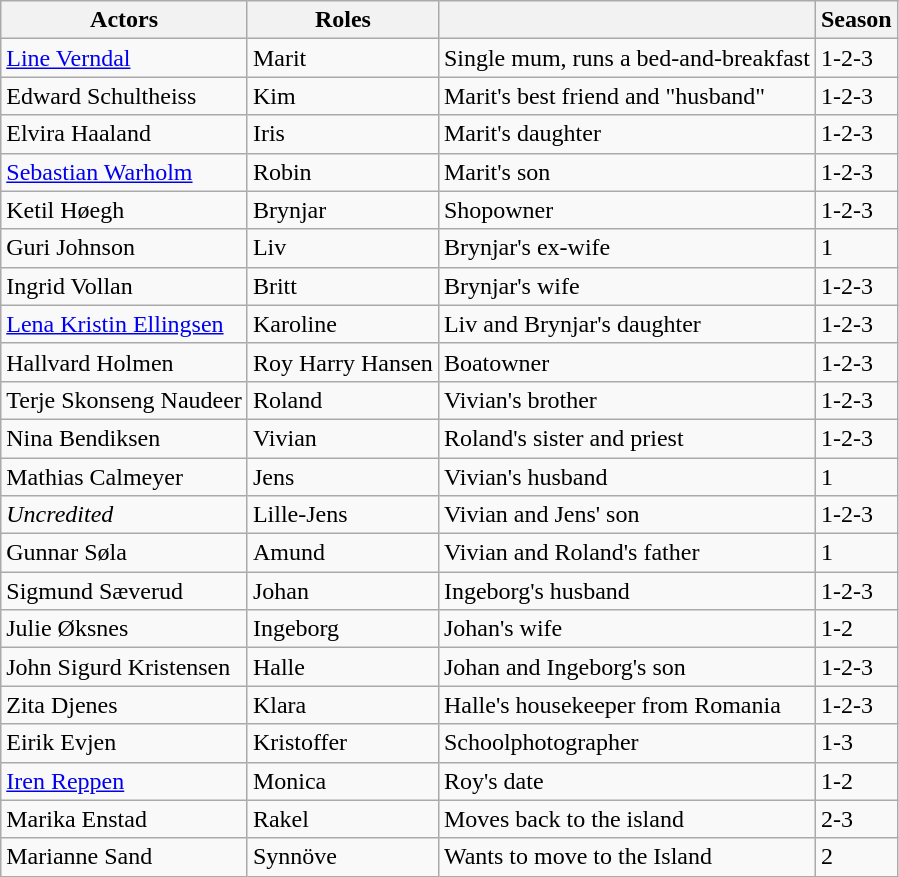<table class="wikitable">
<tr>
<th>Actors</th>
<th>Roles</th>
<th></th>
<th>Season</th>
</tr>
<tr>
<td><a href='#'>Line Verndal</a></td>
<td>Marit</td>
<td>Single mum, runs a bed-and-breakfast</td>
<td>1-2-3</td>
</tr>
<tr>
<td>Edward Schultheiss</td>
<td>Kim</td>
<td>Marit's best friend and "husband"</td>
<td>1-2-3</td>
</tr>
<tr>
<td>Elvira Haaland</td>
<td>Iris</td>
<td>Marit's daughter</td>
<td>1-2-3</td>
</tr>
<tr>
<td><a href='#'>Sebastian Warholm</a></td>
<td>Robin</td>
<td>Marit's son</td>
<td>1-2-3</td>
</tr>
<tr>
<td>Ketil Høegh</td>
<td>Brynjar</td>
<td>Shopowner</td>
<td>1-2-3</td>
</tr>
<tr>
<td>Guri Johnson</td>
<td>Liv</td>
<td>Brynjar's ex-wife</td>
<td>1</td>
</tr>
<tr>
<td>Ingrid Vollan</td>
<td>Britt</td>
<td>Brynjar's wife</td>
<td>1-2-3</td>
</tr>
<tr>
<td><a href='#'>Lena Kristin Ellingsen</a></td>
<td>Karoline</td>
<td>Liv and Brynjar's daughter</td>
<td>1-2-3</td>
</tr>
<tr>
<td>Hallvard Holmen</td>
<td>Roy Harry Hansen</td>
<td>Boatowner</td>
<td>1-2-3</td>
</tr>
<tr>
<td>Terje Skonseng Naudeer</td>
<td>Roland</td>
<td>Vivian's brother</td>
<td>1-2-3</td>
</tr>
<tr>
<td>Nina Bendiksen</td>
<td>Vivian</td>
<td>Roland's sister and priest</td>
<td>1-2-3</td>
</tr>
<tr>
<td>Mathias Calmeyer</td>
<td>Jens</td>
<td>Vivian's husband</td>
<td>1</td>
</tr>
<tr>
<td><em>Uncredited</em></td>
<td>Lille-Jens</td>
<td>Vivian and Jens' son</td>
<td>1-2-3</td>
</tr>
<tr>
<td>Gunnar Søla</td>
<td>Amund</td>
<td>Vivian and Roland's father</td>
<td>1</td>
</tr>
<tr>
<td>Sigmund Sæverud</td>
<td>Johan</td>
<td>Ingeborg's husband</td>
<td>1-2-3</td>
</tr>
<tr>
<td>Julie Øksnes</td>
<td>Ingeborg</td>
<td>Johan's wife</td>
<td>1-2</td>
</tr>
<tr>
<td>John Sigurd Kristensen</td>
<td>Halle</td>
<td>Johan and Ingeborg's son</td>
<td>1-2-3</td>
</tr>
<tr>
<td>Zita Djenes</td>
<td>Klara</td>
<td>Halle's housekeeper from Romania</td>
<td>1-2-3</td>
</tr>
<tr>
<td>Eirik Evjen</td>
<td>Kristoffer</td>
<td>Schoolphotographer</td>
<td>1-3</td>
</tr>
<tr>
<td><a href='#'>Iren Reppen</a></td>
<td>Monica</td>
<td>Roy's date</td>
<td>1-2</td>
</tr>
<tr>
<td>Marika Enstad</td>
<td>Rakel</td>
<td>Moves back to the island</td>
<td>2-3</td>
</tr>
<tr>
<td>Marianne Sand</td>
<td>Synnöve</td>
<td>Wants to move to the Island</td>
<td>2</td>
</tr>
</table>
